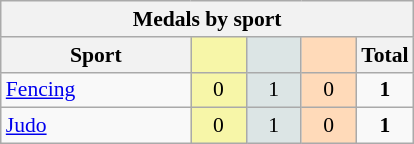<table class="wikitable" style="font-size:90%; text-align:center;">
<tr>
<th colspan="5">Medals by sport</th>
</tr>
<tr>
<th width="120">Sport</th>
<th scope="col" width="30" style="background:#F7F6A8;"></th>
<th scope="col" width="30" style="background:#DCE5E5;"></th>
<th scope="col" width="30" style="background:#FFDAB9;"></th>
<th width="30">Total</th>
</tr>
<tr>
<td align="left"><a href='#'>Fencing</a></td>
<td style="background:#F7F6A8;">0</td>
<td style="background:#DCE5E5;">1</td>
<td style="background:#FFDAB9;">0</td>
<td><strong>1</strong></td>
</tr>
<tr>
<td align="left"><a href='#'>Judo</a></td>
<td style="background:#F7F6A8;">0</td>
<td style="background:#DCE5E5;">1</td>
<td style="background:#FFDAB9;">0</td>
<td><strong>1</strong></td>
</tr>
</table>
